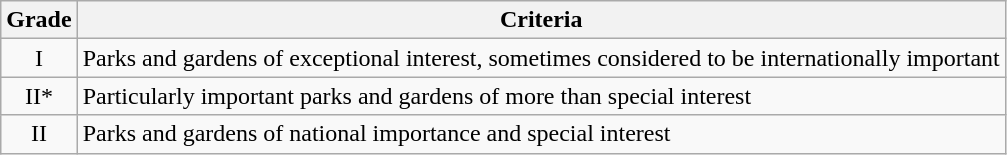<table class="wikitable">
<tr>
<th>Grade</th>
<th>Criteria</th>
</tr>
<tr>
<td align="center" >I</td>
<td>Parks and gardens of exceptional interest, sometimes considered to be internationally important</td>
</tr>
<tr>
<td align="center" >II*</td>
<td>Particularly important parks and gardens of more than special interest</td>
</tr>
<tr>
<td align="center" >II</td>
<td>Parks and gardens of national importance and special interest</td>
</tr>
</table>
